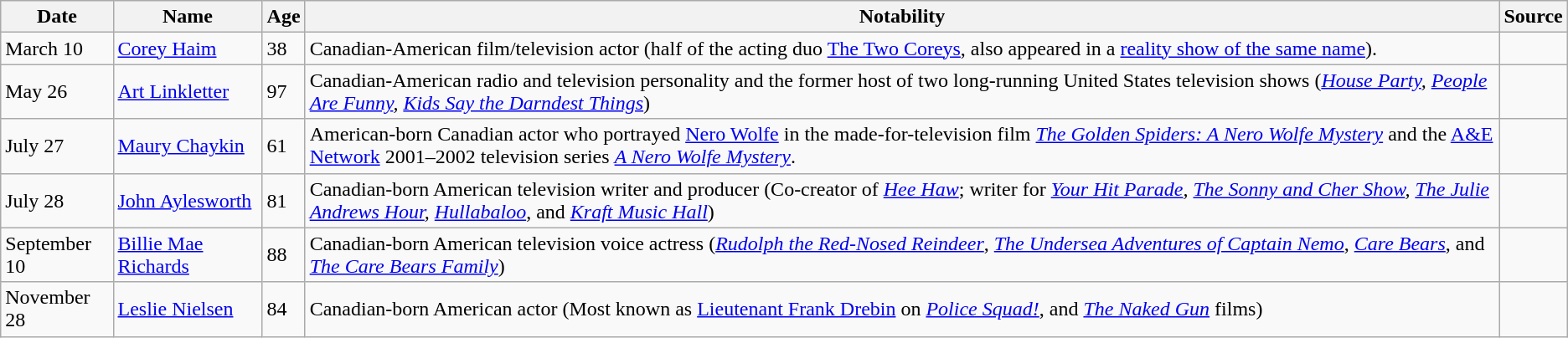<table class="wikitable">
<tr>
<th>Date</th>
<th>Name</th>
<th>Age</th>
<th>Notability</th>
<th>Source</th>
</tr>
<tr>
<td>March 10</td>
<td><a href='#'>Corey Haim</a></td>
<td>38</td>
<td>Canadian-American film/television actor (half of the acting duo <a href='#'>The Two Coreys</a>, also appeared in a <a href='#'>reality show of the same name</a>).</td>
<td></td>
</tr>
<tr>
<td>May 26</td>
<td><a href='#'>Art Linkletter</a></td>
<td>97</td>
<td>Canadian-American radio and television personality and the former host of two long-running United States television shows (<em><a href='#'>House Party</a>, <a href='#'>People Are Funny</a>, <a href='#'>Kids Say the Darndest Things</a></em>)</td>
<td></td>
</tr>
<tr>
<td>July 27</td>
<td><a href='#'>Maury Chaykin</a></td>
<td>61</td>
<td>American-born Canadian actor who portrayed <a href='#'>Nero Wolfe</a> in the made-for-television film <em><a href='#'>The Golden Spiders: A Nero Wolfe Mystery</a></em> and the <a href='#'>A&E Network</a> 2001–2002 television series <em><a href='#'>A Nero Wolfe Mystery</a></em>.</td>
<td></td>
</tr>
<tr>
<td>July 28</td>
<td><a href='#'>John Aylesworth</a></td>
<td>81</td>
<td>Canadian-born American television writer and producer (Co-creator of <em><a href='#'>Hee Haw</a></em>; writer for <em><a href='#'>Your Hit Parade</a>, <a href='#'>The Sonny and Cher Show</a>, <a href='#'>The Julie Andrews Hour</a>, <a href='#'>Hullabaloo</a></em>, and <em><a href='#'>Kraft Music Hall</a></em>)</td>
<td></td>
</tr>
<tr>
<td>September 10</td>
<td><a href='#'>Billie Mae Richards</a></td>
<td>88</td>
<td>Canadian-born American television voice actress (<em><a href='#'>Rudolph the Red-Nosed Reindeer</a></em>, <em><a href='#'>The Undersea Adventures of Captain Nemo</a></em>, <em><a href='#'>Care Bears</a></em>, and <em><a href='#'>The Care Bears Family</a></em>)</td>
<td></td>
</tr>
<tr>
<td>November 28</td>
<td><a href='#'>Leslie Nielsen</a></td>
<td>84</td>
<td>Canadian-born American actor (Most known as <a href='#'>Lieutenant Frank Drebin</a> on <em><a href='#'>Police Squad!</a></em>, and <em><a href='#'>The Naked Gun</a></em> films)</td>
<td></td>
</tr>
</table>
